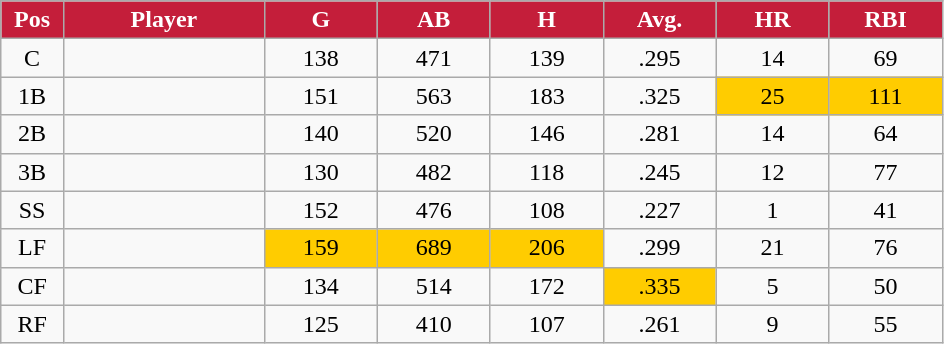<table class="wikitable sortable">
<tr>
<th style="background:#c41e3a;color:white;" width="5%">Pos</th>
<th style="background:#c41e3a;color:white;" width="16%">Player</th>
<th style="background:#c41e3a;color:white;" width="9%">G</th>
<th style="background:#c41e3a;color:white;" width="9%">AB</th>
<th style="background:#c41e3a;color:white;" width="9%">H</th>
<th style="background:#c41e3a;color:white;" width="9%">Avg.</th>
<th style="background:#c41e3a;color:white;" width="9%">HR</th>
<th style="background:#c41e3a;color:white;" width="9%">RBI</th>
</tr>
<tr align="center">
<td>C</td>
<td></td>
<td>138</td>
<td>471</td>
<td>139</td>
<td>.295</td>
<td>14</td>
<td>69</td>
</tr>
<tr align="center">
<td>1B</td>
<td></td>
<td>151</td>
<td>563</td>
<td>183</td>
<td>.325</td>
<td bgcolor="#FFCC00">25</td>
<td bgcolor="#FFCC00">111</td>
</tr>
<tr align="center">
<td>2B</td>
<td></td>
<td>140</td>
<td>520</td>
<td>146</td>
<td>.281</td>
<td>14</td>
<td>64</td>
</tr>
<tr align="center">
<td>3B</td>
<td></td>
<td>130</td>
<td>482</td>
<td>118</td>
<td>.245</td>
<td>12</td>
<td>77</td>
</tr>
<tr align="center">
<td>SS</td>
<td></td>
<td>152</td>
<td>476</td>
<td>108</td>
<td>.227</td>
<td>1</td>
<td>41</td>
</tr>
<tr align="center">
<td>LF</td>
<td></td>
<td bgcolor="#FFCC00">159</td>
<td bgcolor="#FFCC00">689</td>
<td bgcolor="#FFCC00">206</td>
<td>.299</td>
<td>21</td>
<td>76</td>
</tr>
<tr align="center">
<td>CF</td>
<td></td>
<td>134</td>
<td>514</td>
<td>172</td>
<td bgcolor="#FFCC00">.335</td>
<td>5</td>
<td>50</td>
</tr>
<tr align="center">
<td>RF</td>
<td></td>
<td>125</td>
<td>410</td>
<td>107</td>
<td>.261</td>
<td>9</td>
<td>55</td>
</tr>
</table>
